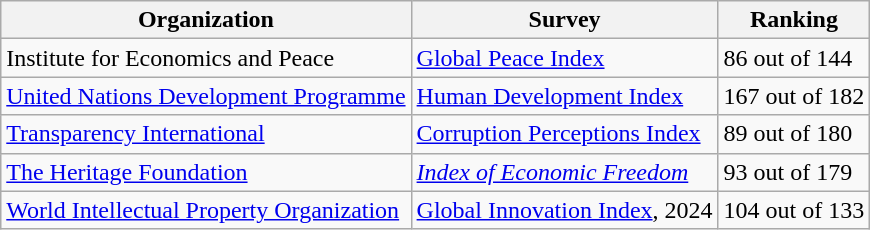<table class="wikitable">
<tr>
<th>Organization</th>
<th>Survey</th>
<th>Ranking</th>
</tr>
<tr>
<td>Institute for Economics and Peace </td>
<td><a href='#'>Global Peace Index</a></td>
<td>86 out of 144</td>
</tr>
<tr>
<td><a href='#'>United Nations Development Programme</a></td>
<td><a href='#'>Human Development Index</a></td>
<td>167 out of 182</td>
</tr>
<tr>
<td><a href='#'>Transparency International</a></td>
<td><a href='#'>Corruption Perceptions Index</a></td>
<td>89 out of 180</td>
</tr>
<tr>
<td><a href='#'>The Heritage Foundation</a></td>
<td><em><a href='#'>Index of Economic Freedom</a></em></td>
<td>93 out of 179</td>
</tr>
<tr>
<td><a href='#'>World Intellectual Property Organization</a></td>
<td><a href='#'>Global Innovation Index</a>, 2024</td>
<td>104 out of 133</td>
</tr>
</table>
